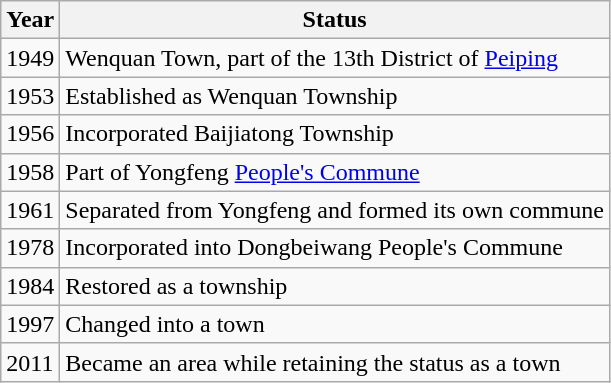<table class="wikitable">
<tr>
<th>Year</th>
<th>Status</th>
</tr>
<tr>
<td>1949</td>
<td>Wenquan Town, part of the 13th District of <a href='#'>Peiping</a></td>
</tr>
<tr>
<td>1953</td>
<td>Established as Wenquan Township</td>
</tr>
<tr>
<td>1956</td>
<td>Incorporated Baijiatong Township</td>
</tr>
<tr>
<td>1958</td>
<td>Part of Yongfeng <a href='#'>People's Commune</a></td>
</tr>
<tr>
<td>1961</td>
<td>Separated from Yongfeng and formed its own commune</td>
</tr>
<tr>
<td>1978</td>
<td>Incorporated into Dongbeiwang People's Commune</td>
</tr>
<tr>
<td>1984</td>
<td>Restored as a township</td>
</tr>
<tr>
<td>1997</td>
<td>Changed into a town</td>
</tr>
<tr>
<td>2011</td>
<td>Became an area while retaining the status as a town</td>
</tr>
</table>
